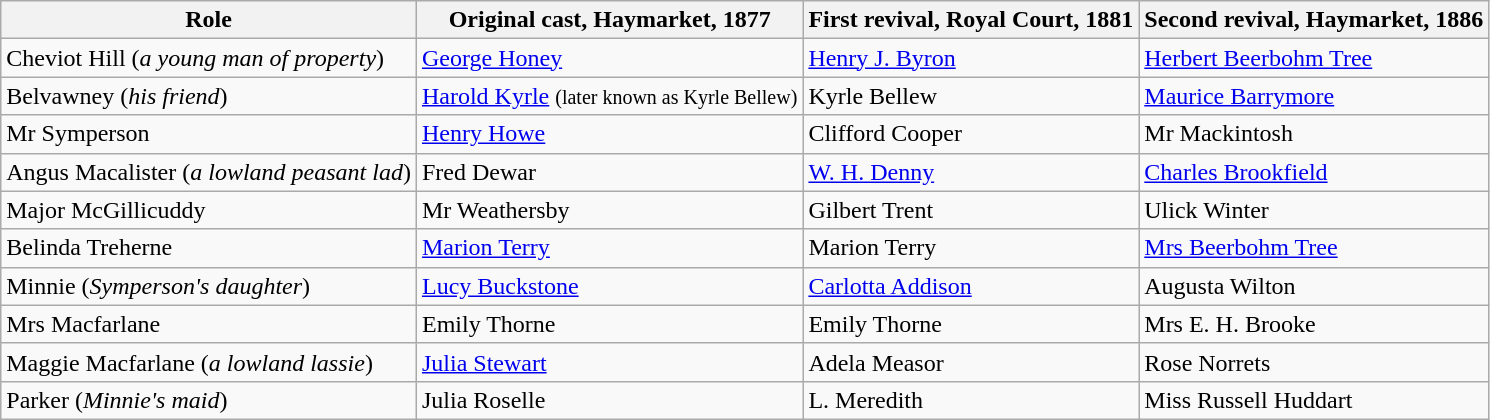<table class="wikitable plainrowheaders" style="margin-right: 0;">
<tr>
<th scope="col">Role</th>
<th scope="col">Original cast, Haymarket, 1877</th>
<th scope="col">First revival, Royal Court, 1881</th>
<th scope="col">Second revival, Haymarket, 1886</th>
</tr>
<tr>
<td>Cheviot Hill (<em>a young man of property</em>)</td>
<td><a href='#'>George Honey</a></td>
<td><a href='#'>Henry J. Byron</a></td>
<td><a href='#'>Herbert Beerbohm Tree</a></td>
</tr>
<tr>
<td>Belvawney (<em>his friend</em>)</td>
<td><a href='#'>Harold Kyrle</a> <small>(later known as Kyrle Bellew)</small></td>
<td>Kyrle Bellew</td>
<td><a href='#'>Maurice Barrymore</a></td>
</tr>
<tr>
<td>Mr Symperson</td>
<td><a href='#'>Henry Howe</a></td>
<td>Clifford Cooper</td>
<td>Mr Mackintosh</td>
</tr>
<tr>
<td>Angus Macalister (<em>a lowland peasant lad</em>)</td>
<td>Fred Dewar</td>
<td><a href='#'>W. H. Denny</a></td>
<td><a href='#'>Charles Brookfield</a></td>
</tr>
<tr>
<td>Major McGillicuddy</td>
<td>Mr Weathersby</td>
<td>Gilbert Trent</td>
<td>Ulick Winter</td>
</tr>
<tr>
<td>Belinda Treherne</td>
<td><a href='#'>Marion Terry</a></td>
<td>Marion Terry</td>
<td><a href='#'>Mrs Beerbohm Tree</a></td>
</tr>
<tr>
<td>Minnie (<em>Symperson's daughter</em>)</td>
<td><a href='#'>Lucy Buckstone</a></td>
<td><a href='#'>Carlotta Addison</a></td>
<td>Augusta Wilton</td>
</tr>
<tr>
<td>Mrs Macfarlane</td>
<td>Emily Thorne</td>
<td>Emily Thorne</td>
<td>Mrs E. H. Brooke</td>
</tr>
<tr>
<td>Maggie Macfarlane (<em>a lowland lassie</em>)</td>
<td><a href='#'>Julia Stewart</a></td>
<td>Adela Measor</td>
<td>Rose Norrets</td>
</tr>
<tr>
<td>Parker (<em>Minnie's maid</em>)</td>
<td>Julia Roselle</td>
<td>L. Meredith</td>
<td>Miss Russell Huddart</td>
</tr>
</table>
